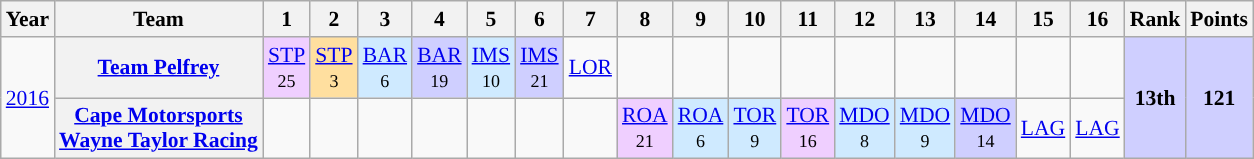<table class="wikitable" style="text-align:center; font-size:90%">
<tr>
<th>Year</th>
<th>Team</th>
<th>1</th>
<th>2</th>
<th>3</th>
<th>4</th>
<th>5</th>
<th>6</th>
<th>7</th>
<th>8</th>
<th>9</th>
<th>10</th>
<th>11</th>
<th>12</th>
<th>13</th>
<th>14</th>
<th>15</th>
<th>16</th>
<th>Rank</th>
<th>Points</th>
</tr>
<tr>
<td rowspan=2><a href='#'>2016</a></td>
<th><a href='#'>Team Pelfrey</a></th>
<td style="background:#EFCFFF;"><a href='#'>STP</a><br><small>25</small></td>
<td style="background:#FFDF9F;"><a href='#'>STP</a><br><small>3</small></td>
<td style="background:#CFEAFF;"><a href='#'>BAR</a><br><small>6</small></td>
<td style="background:#CFCFFF;"><a href='#'>BAR</a><br><small>19</small></td>
<td style="background:#CFEAFF;"><a href='#'>IMS</a><br><small>10</small></td>
<td style="background:#CFCFFF;"><a href='#'>IMS</a><br><small>21</small></td>
<td style="background:"><a href='#'>LOR</a><br><small> </small></td>
<td></td>
<td></td>
<td></td>
<td></td>
<td></td>
<td></td>
<td></td>
<td></td>
<td></td>
<td rowspan=2 style="background:#CFCFFF;"><strong>13th</strong></td>
<td rowspan=2 style="background:#CFCFFF;"><strong>121</strong></td>
</tr>
<tr>
<th><a href='#'>Cape Motorsports</a> <br> <a href='#'>Wayne Taylor Racing</a></th>
<td></td>
<td></td>
<td></td>
<td></td>
<td></td>
<td></td>
<td></td>
<td style="background:#EFCFFF;"><a href='#'>ROA</a><br><small>21</small></td>
<td style="background:#CFEAFF;"><a href='#'>ROA</a><br><small>6</small></td>
<td style="background:#CFEAFF;"><a href='#'>TOR</a><br><small>9</small></td>
<td style="background:#EFCFFF;"><a href='#'>TOR</a><br><small>16</small></td>
<td style="background:#CFEAFF;"><a href='#'>MDO</a><br><small>8</small></td>
<td style="background:#CFEAFF;"><a href='#'>MDO</a><br><small>9</small></td>
<td style="background:#CFCFFF;"><a href='#'>MDO</a><br><small>14</small></td>
<td style="background:"><a href='#'>LAG</a><br><small> </small></td>
<td style="background:"><a href='#'>LAG</a><br><small> </small></td>
</tr>
</table>
